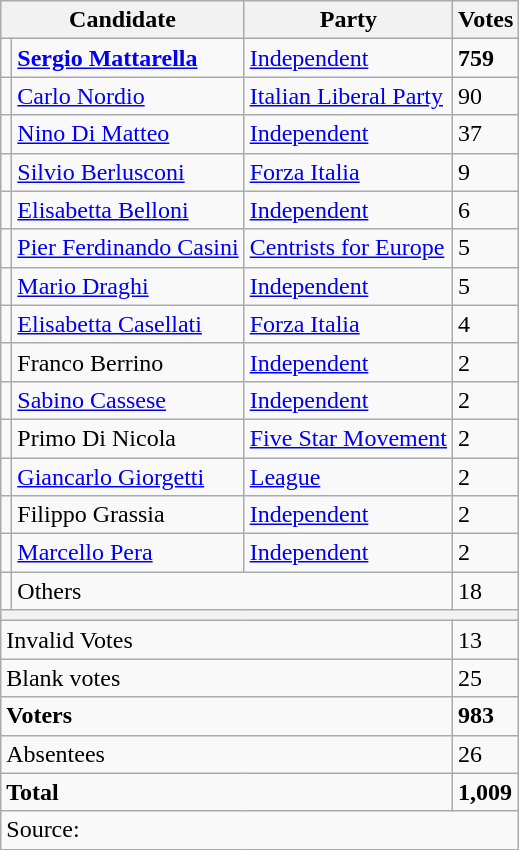<table class="wikitable">
<tr>
<th colspan="2">Candidate</th>
<th>Party</th>
<th>Votes</th>
</tr>
<tr>
<td bgcolor=></td>
<td> <strong><a href='#'>Sergio Mattarella</a></strong></td>
<td><a href='#'>Independent</a></td>
<td><strong>759</strong></td>
</tr>
<tr>
<td bgcolor=></td>
<td><a href='#'>Carlo Nordio</a></td>
<td><a href='#'>Italian Liberal Party</a></td>
<td>90</td>
</tr>
<tr>
<td bgcolor=></td>
<td><a href='#'>Nino Di Matteo</a></td>
<td><a href='#'>Independent</a></td>
<td>37</td>
</tr>
<tr>
<td bgcolor=></td>
<td><a href='#'>Silvio Berlusconi</a></td>
<td><a href='#'>Forza Italia</a></td>
<td>9</td>
</tr>
<tr>
<td bgcolor=></td>
<td><a href='#'>Elisabetta Belloni</a></td>
<td><a href='#'>Independent</a></td>
<td>6</td>
</tr>
<tr>
<td bgcolor=></td>
<td><a href='#'>Pier Ferdinando Casini</a></td>
<td><a href='#'>Centrists for Europe</a></td>
<td>5</td>
</tr>
<tr>
<td bgcolor=></td>
<td><a href='#'>Mario Draghi</a></td>
<td><a href='#'>Independent</a></td>
<td>5</td>
</tr>
<tr>
<td bgcolor=></td>
<td><a href='#'>Elisabetta Casellati</a></td>
<td><a href='#'>Forza Italia</a></td>
<td>4</td>
</tr>
<tr>
<td bgcolor=></td>
<td>Franco Berrino</td>
<td><a href='#'>Independent</a></td>
<td>2</td>
</tr>
<tr>
<td bgcolor=></td>
<td><a href='#'>Sabino Cassese</a></td>
<td><a href='#'>Independent</a></td>
<td>2</td>
</tr>
<tr>
<td bgcolor=></td>
<td>Primo Di Nicola</td>
<td><a href='#'>Five Star Movement</a></td>
<td>2</td>
</tr>
<tr>
<td bgcolor=></td>
<td><a href='#'>Giancarlo Giorgetti</a></td>
<td><a href='#'>League</a></td>
<td>2</td>
</tr>
<tr>
<td bgcolor=></td>
<td>Filippo Grassia</td>
<td><a href='#'>Independent</a></td>
<td>2</td>
</tr>
<tr>
<td bgcolor=></td>
<td><a href='#'>Marcello Pera</a></td>
<td><a href='#'>Independent</a></td>
<td>2</td>
</tr>
<tr>
<td bgcolor=></td>
<td colspan="2">Others</td>
<td>18</td>
</tr>
<tr>
<th colspan="4"></th>
</tr>
<tr>
<td colspan="3">Invalid Votes</td>
<td>13</td>
</tr>
<tr>
<td colspan="3">Blank votes</td>
<td>25</td>
</tr>
<tr>
<td colspan="3"><strong>Voters</strong></td>
<td><strong>983</strong></td>
</tr>
<tr>
<td colspan="3">Absentees</td>
<td>26</td>
</tr>
<tr>
<td colspan="3"><strong>Total</strong></td>
<td><strong>1,009</strong></td>
</tr>
<tr>
<td colspan="4">Source: </td>
</tr>
</table>
